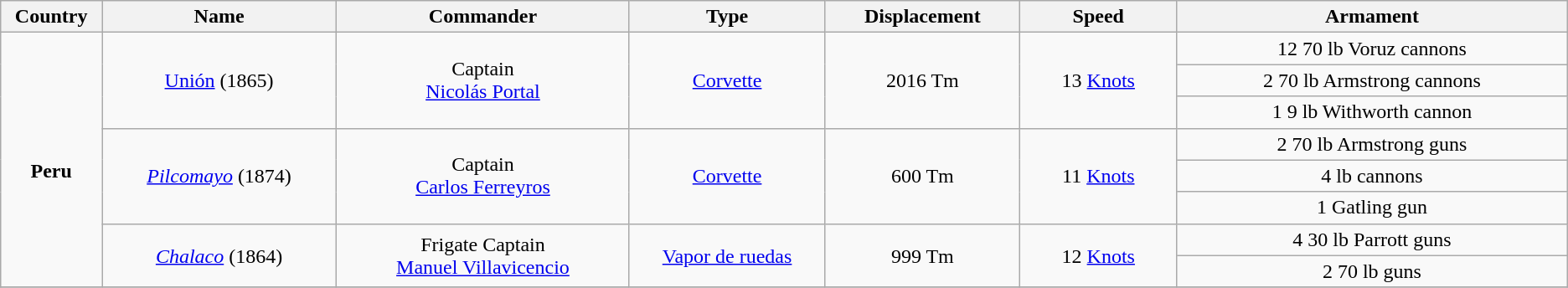<table class="wikitable" border="1">
<tr>
<th width="5%">Country</th>
<th width="12%">Name</th>
<th width="15%">Commander</th>
<th width="10%">Type</th>
<th width="10%">Displacement</th>
<th width="8%">Speed</th>
<th width="20%">Armament</th>
</tr>
<tr>
<td align="center" rowspan="8"><br><strong>Peru</strong></td>
<td align="center" rowspan="3"><a href='#'>Unión</a> (1865)</td>
<td align="center" rowspan="3">Captain<br><a href='#'>Nicolás Portal</a></td>
<td align="center" rowspan="3"><a href='#'>Corvette</a></td>
<td align="center" rowspan="3">2016 Tm</td>
<td align="center" rowspan="3">13 <a href='#'>Knots</a></td>
<td align="center">12 70 lb Voruz cannons</td>
</tr>
<tr>
<td align="center">2 70 lb Armstrong cannons</td>
</tr>
<tr>
<td align="center">1 9 lb Withworth cannon</td>
</tr>
<tr>
<td align="center" rowspan="3"><em><a href='#'>Pilcomayo</a></em> (1874)</td>
<td align="center" rowspan="3">Captain<br><a href='#'>Carlos Ferreyros</a></td>
<td align="center" rowspan="3"><a href='#'>Corvette</a></td>
<td align="center" rowspan="3">600 Tm</td>
<td align="center" rowspan="3">11 <a href='#'>Knots</a></td>
<td align="center">2 70 lb Armstrong guns</td>
</tr>
<tr>
<td align="center">4 lb cannons</td>
</tr>
<tr>
<td align="center">1 Gatling gun</td>
</tr>
<tr>
<td align="center" rowspan="2"><em><a href='#'>Chalaco</a></em> (1864)</td>
<td align="center" rowspan="2">Frigate Captain<br><a href='#'>Manuel Villavicencio</a></td>
<td align="center" rowspan="2"><a href='#'>Vapor de ruedas</a></td>
<td align="center" rowspan="2">999 Tm</td>
<td align="center" rowspan="2">12 <a href='#'>Knots</a></td>
<td align="center">4 30 lb Parrott guns</td>
</tr>
<tr>
<td align="center">2 70 lb guns</td>
</tr>
<tr>
</tr>
</table>
